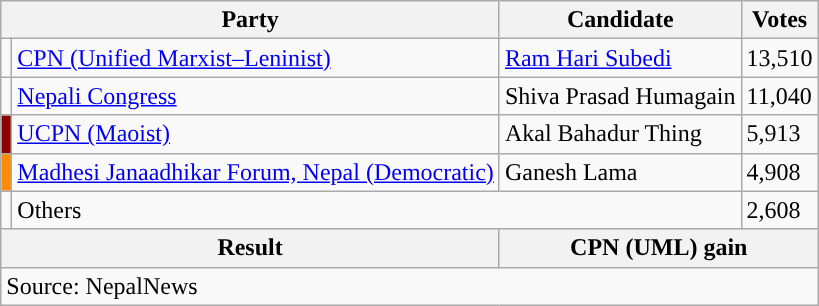<table class="wikitable">
<tr>
<th colspan="2">Party</th>
<th>Candidate</th>
<th>Votes</th>
</tr>
<tr>
<td style="background-color:"></td>
<td><a href='#'>CPN (Unified Marxist–Leninist)</a></td>
<td><a href='#'>Ram Hari Subedi</a></td>
<td>13,510</td>
</tr>
<tr>
<td style="background-color:"></td>
<td><a href='#'>Nepali Congress</a></td>
<td>Shiva Prasad Humagain</td>
<td>11,040</td>
</tr>
<tr>
<td style="background-color:darkred"></td>
<td><a href='#'>UCPN (Maoist)</a></td>
<td>Akal Bahadur Thing</td>
<td>5,913</td>
</tr>
<tr>
<td style="background-color:darkorange"></td>
<td><a href='#'>Madhesi Janaadhikar Forum, Nepal (Democratic)</a></td>
<td>Ganesh Lama</td>
<td>4,908</td>
</tr>
<tr>
<td></td>
<td colspan="2">Others</td>
<td>2,608</td>
</tr>
<tr>
<th colspan="2">Result</th>
<th colspan="2">CPN (UML) gain</th>
</tr>
<tr>
<td colspan="4">Source: NepalNews</td>
</tr>
</table>
